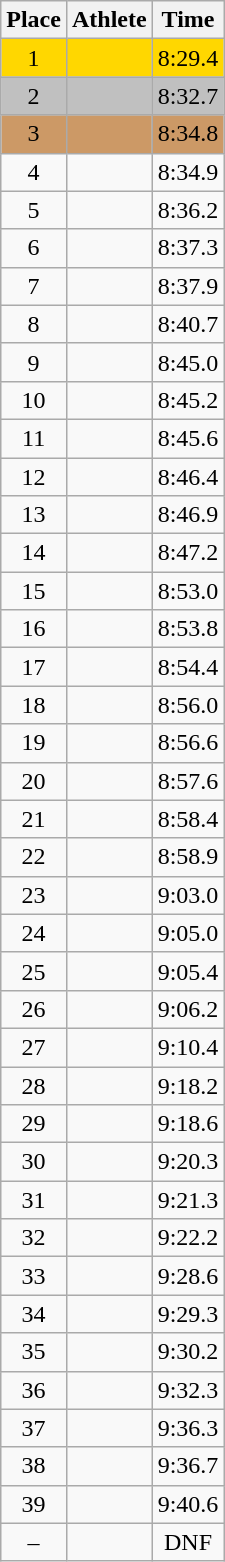<table class="wikitable" style="text-align:center">
<tr>
<th>Place</th>
<th>Athlete</th>
<th>Time</th>
</tr>
<tr bgcolor=gold>
<td>1</td>
<td align=left></td>
<td>8:29.4</td>
</tr>
<tr bgcolor=silver>
<td>2</td>
<td align=left></td>
<td>8:32.7</td>
</tr>
<tr bgcolor=cc9966>
<td>3</td>
<td align=left></td>
<td>8:34.8</td>
</tr>
<tr>
<td>4</td>
<td align=left></td>
<td>8:34.9</td>
</tr>
<tr>
<td>5</td>
<td align=left></td>
<td>8:36.2</td>
</tr>
<tr>
<td>6</td>
<td align=left></td>
<td>8:37.3</td>
</tr>
<tr>
<td>7</td>
<td align=left></td>
<td>8:37.9</td>
</tr>
<tr>
<td>8</td>
<td align=left></td>
<td>8:40.7</td>
</tr>
<tr>
<td>9</td>
<td align=left></td>
<td>8:45.0</td>
</tr>
<tr>
<td>10</td>
<td align=left></td>
<td>8:45.2</td>
</tr>
<tr>
<td>11</td>
<td align=left></td>
<td>8:45.6</td>
</tr>
<tr>
<td>12</td>
<td align=left></td>
<td>8:46.4</td>
</tr>
<tr>
<td>13</td>
<td align=left></td>
<td>8:46.9</td>
</tr>
<tr>
<td>14</td>
<td align=left></td>
<td>8:47.2</td>
</tr>
<tr>
<td>15</td>
<td align=left></td>
<td>8:53.0</td>
</tr>
<tr>
<td>16</td>
<td align=left></td>
<td>8:53.8</td>
</tr>
<tr>
<td>17</td>
<td align=left></td>
<td>8:54.4</td>
</tr>
<tr>
<td>18</td>
<td align=left></td>
<td>8:56.0</td>
</tr>
<tr>
<td>19</td>
<td align=left></td>
<td>8:56.6</td>
</tr>
<tr>
<td>20</td>
<td align=left></td>
<td>8:57.6</td>
</tr>
<tr>
<td>21</td>
<td align=left></td>
<td>8:58.4</td>
</tr>
<tr>
<td>22</td>
<td align=left></td>
<td>8:58.9</td>
</tr>
<tr>
<td>23</td>
<td align=left></td>
<td>9:03.0</td>
</tr>
<tr>
<td>24</td>
<td align=left></td>
<td>9:05.0</td>
</tr>
<tr>
<td>25</td>
<td align=left></td>
<td>9:05.4</td>
</tr>
<tr>
<td>26</td>
<td align=left></td>
<td>9:06.2</td>
</tr>
<tr>
<td>27</td>
<td align=left></td>
<td>9:10.4</td>
</tr>
<tr>
<td>28</td>
<td align=left></td>
<td>9:18.2</td>
</tr>
<tr>
<td>29</td>
<td align=left></td>
<td>9:18.6</td>
</tr>
<tr>
<td>30</td>
<td align=left></td>
<td>9:20.3</td>
</tr>
<tr>
<td>31</td>
<td align=left></td>
<td>9:21.3</td>
</tr>
<tr>
<td>32</td>
<td align=left></td>
<td>9:22.2</td>
</tr>
<tr>
<td>33</td>
<td align=left></td>
<td>9:28.6</td>
</tr>
<tr>
<td>34</td>
<td align=left></td>
<td>9:29.3</td>
</tr>
<tr>
<td>35</td>
<td align=left></td>
<td>9:30.2</td>
</tr>
<tr>
<td>36</td>
<td align=left></td>
<td>9:32.3</td>
</tr>
<tr>
<td>37</td>
<td align=left></td>
<td>9:36.3</td>
</tr>
<tr>
<td>38</td>
<td align=left></td>
<td>9:36.7</td>
</tr>
<tr>
<td>39</td>
<td align=left></td>
<td>9:40.6</td>
</tr>
<tr>
<td>–</td>
<td align=left></td>
<td>DNF</td>
</tr>
</table>
